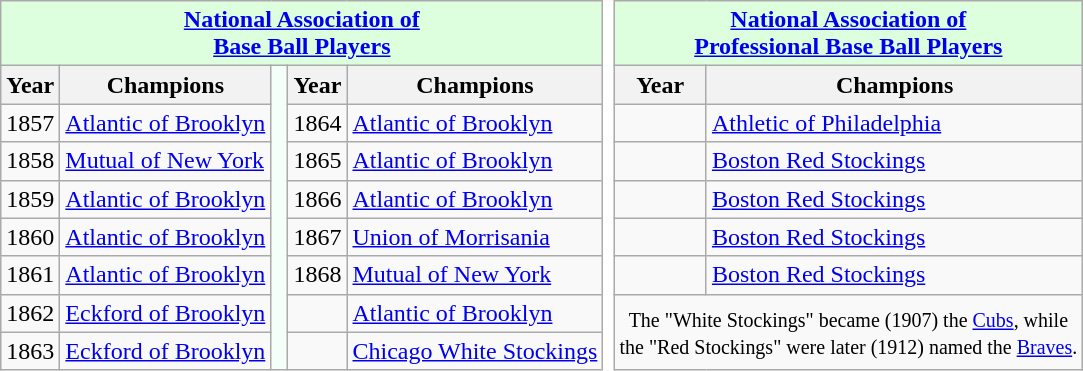<table class="wikitable" border="1" style="text-align:center;">
<tr>
<td colspan="5" bgcolor=ddffdd><strong><a href='#'>National Association of <br> Base Ball Players</a></strong></td>
<td rowspan="9" bgcolor="white" style="background-color:#ffffff;border-top-style:hidden; border-bottom-style:hidden;"></td>
<td colspan="2" bgcolor=ddffdd><strong><a href='#'>National Association of<br> Professional Base Ball Players</a></strong></td>
</tr>
<tr>
<th>Year</th>
<th>Champions</th>
<td rowspan="8" bgcolor="mintcream"> </td>
<th>Year</th>
<th>Champions</th>
<th>Year</th>
<th>Champions</th>
</tr>
<tr>
<td>1857</td>
<td align=left><a href='#'>Atlantic of Brooklyn</a></td>
<td>1864</td>
<td align=left><a href='#'>Atlantic of Brooklyn</a></td>
<td></td>
<td align=left><a href='#'>Athletic of Philadelphia</a></td>
</tr>
<tr>
<td>1858</td>
<td align=left><a href='#'>Mutual of New York</a></td>
<td>1865</td>
<td align=left><a href='#'>Atlantic of Brooklyn</a></td>
<td></td>
<td align=left><a href='#'>Boston Red Stockings</a></td>
</tr>
<tr>
<td>1859</td>
<td align=left><a href='#'>Atlantic of Brooklyn</a></td>
<td>1866</td>
<td align=left><a href='#'>Atlantic of Brooklyn</a></td>
<td></td>
<td align=left><a href='#'>Boston Red Stockings</a></td>
</tr>
<tr>
<td>1860</td>
<td align=left><a href='#'>Atlantic of Brooklyn</a></td>
<td>1867</td>
<td align=left><a href='#'>Union of Morrisania</a></td>
<td></td>
<td align=left><a href='#'>Boston Red Stockings</a></td>
</tr>
<tr>
<td>1861</td>
<td align=left><a href='#'>Atlantic of Brooklyn</a></td>
<td>1868</td>
<td align=left><a href='#'>Mutual of New York</a></td>
<td></td>
<td align=left><a href='#'>Boston Red Stockings</a></td>
</tr>
<tr>
<td>1862</td>
<td align=left><a href='#'>Eckford of Brooklyn</a></td>
<td></td>
<td align=left><a href='#'>Atlantic of Brooklyn</a></td>
<td rowspan="2" colspan ="2"><small>The "White Stockings" became (1907) the <a href='#'>Cubs</a>, while <br>the "Red Stockings" were later (1912) named the <a href='#'>Braves</a>.</small></td>
</tr>
<tr>
<td>1863</td>
<td align=left><a href='#'>Eckford of Brooklyn</a></td>
<td></td>
<td align=left><a href='#'>Chicago White Stockings</a></td>
</tr>
</table>
